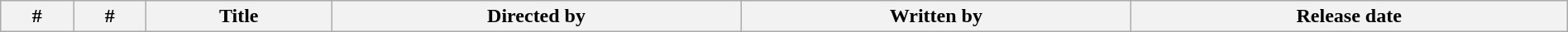<table class="wikitable plainrowheaders" style="width:100%; margin:auto;">
<tr>
<th>#</th>
<th>#</th>
<th>Title</th>
<th>Directed by</th>
<th>Written by</th>
<th>Release date<br>
















































</th>
</tr>
</table>
